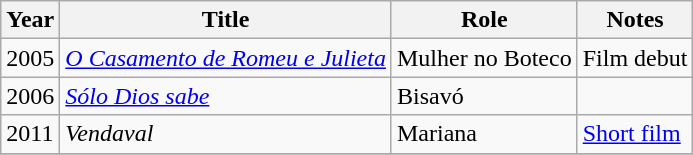<table class="wikitable sortable">
<tr>
<th>Year</th>
<th>Title</th>
<th>Role</th>
<th>Notes</th>
</tr>
<tr>
<td>2005</td>
<td><em><a href='#'>O Casamento de Romeu e Julieta</a></em></td>
<td>Mulher no Boteco</td>
<td>Film debut</td>
</tr>
<tr>
<td>2006</td>
<td><em><a href='#'>Sólo Dios sabe</a></em></td>
<td>Bisavó</td>
<td></td>
</tr>
<tr>
<td>2011</td>
<td><em>Vendaval</em></td>
<td>Mariana</td>
<td><a href='#'>Short film</a></td>
</tr>
<tr>
</tr>
</table>
